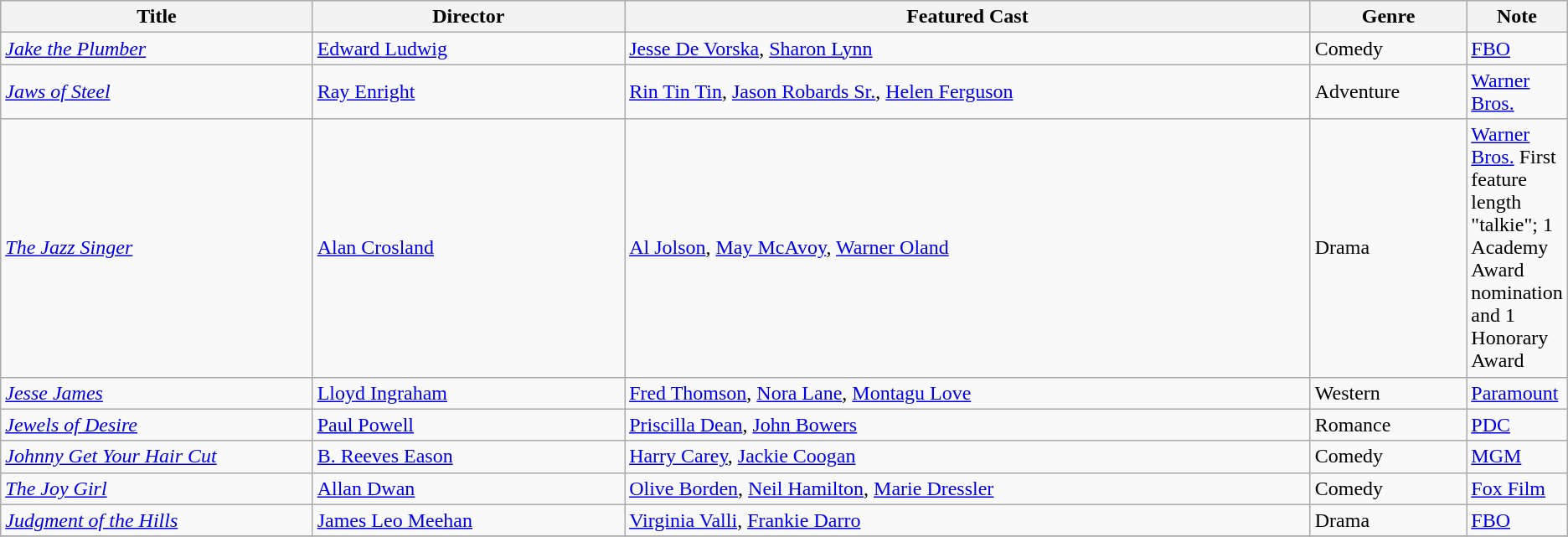<table class="wikitable">
<tr>
<th style="width:20%;">Title</th>
<th style="width:20%;">Director</th>
<th style="width:44%;">Featured Cast</th>
<th style="width:10%;">Genre</th>
<th style="width:10%;">Note</th>
</tr>
<tr>
<td><em><a href='#'>Jake the Plumber</a></em></td>
<td><a href='#'>Edward Ludwig</a></td>
<td><a href='#'>Jesse De Vorska</a>, <a href='#'>Sharon Lynn</a></td>
<td>Comedy</td>
<td><a href='#'>FBO</a></td>
</tr>
<tr>
<td><em><a href='#'>Jaws of Steel</a></em></td>
<td><a href='#'>Ray Enright</a></td>
<td><a href='#'>Rin Tin Tin</a>, <a href='#'>Jason Robards Sr.</a>, <a href='#'>Helen Ferguson</a></td>
<td>Adventure</td>
<td><a href='#'>Warner Bros.</a></td>
</tr>
<tr>
<td><em><a href='#'>The Jazz Singer</a></em></td>
<td><a href='#'>Alan Crosland</a></td>
<td><a href='#'>Al Jolson</a>, <a href='#'>May McAvoy</a>, <a href='#'>Warner Oland</a></td>
<td>Drama</td>
<td><a href='#'>Warner Bros.</a> First feature length "talkie"; 1 Academy Award nomination and 1 Honorary Award</td>
</tr>
<tr>
<td><em><a href='#'>Jesse James</a></em></td>
<td><a href='#'>Lloyd Ingraham</a></td>
<td><a href='#'>Fred Thomson</a>, <a href='#'>Nora Lane</a>, <a href='#'>Montagu Love</a></td>
<td>Western</td>
<td><a href='#'>Paramount</a></td>
</tr>
<tr>
<td><em><a href='#'>Jewels of Desire</a></em></td>
<td><a href='#'>Paul Powell</a></td>
<td><a href='#'>Priscilla Dean</a>, <a href='#'>John Bowers</a></td>
<td>Romance</td>
<td><a href='#'>PDC</a></td>
</tr>
<tr>
<td><em><a href='#'>Johnny Get Your Hair Cut</a></em></td>
<td><a href='#'>B. Reeves Eason</a></td>
<td><a href='#'>Harry Carey</a>, <a href='#'>Jackie Coogan</a></td>
<td>Comedy</td>
<td><a href='#'>MGM</a></td>
</tr>
<tr>
<td><em><a href='#'>The Joy Girl</a></em></td>
<td><a href='#'>Allan Dwan</a></td>
<td><a href='#'>Olive Borden</a>, <a href='#'>Neil Hamilton</a>, <a href='#'>Marie Dressler</a></td>
<td>Comedy</td>
<td><a href='#'>Fox Film</a></td>
</tr>
<tr>
<td><em><a href='#'>Judgment of the Hills</a></em></td>
<td><a href='#'>James Leo Meehan</a></td>
<td><a href='#'>Virginia Valli</a>, <a href='#'>Frankie Darro</a></td>
<td>Drama</td>
<td><a href='#'>FBO</a></td>
</tr>
<tr>
</tr>
</table>
